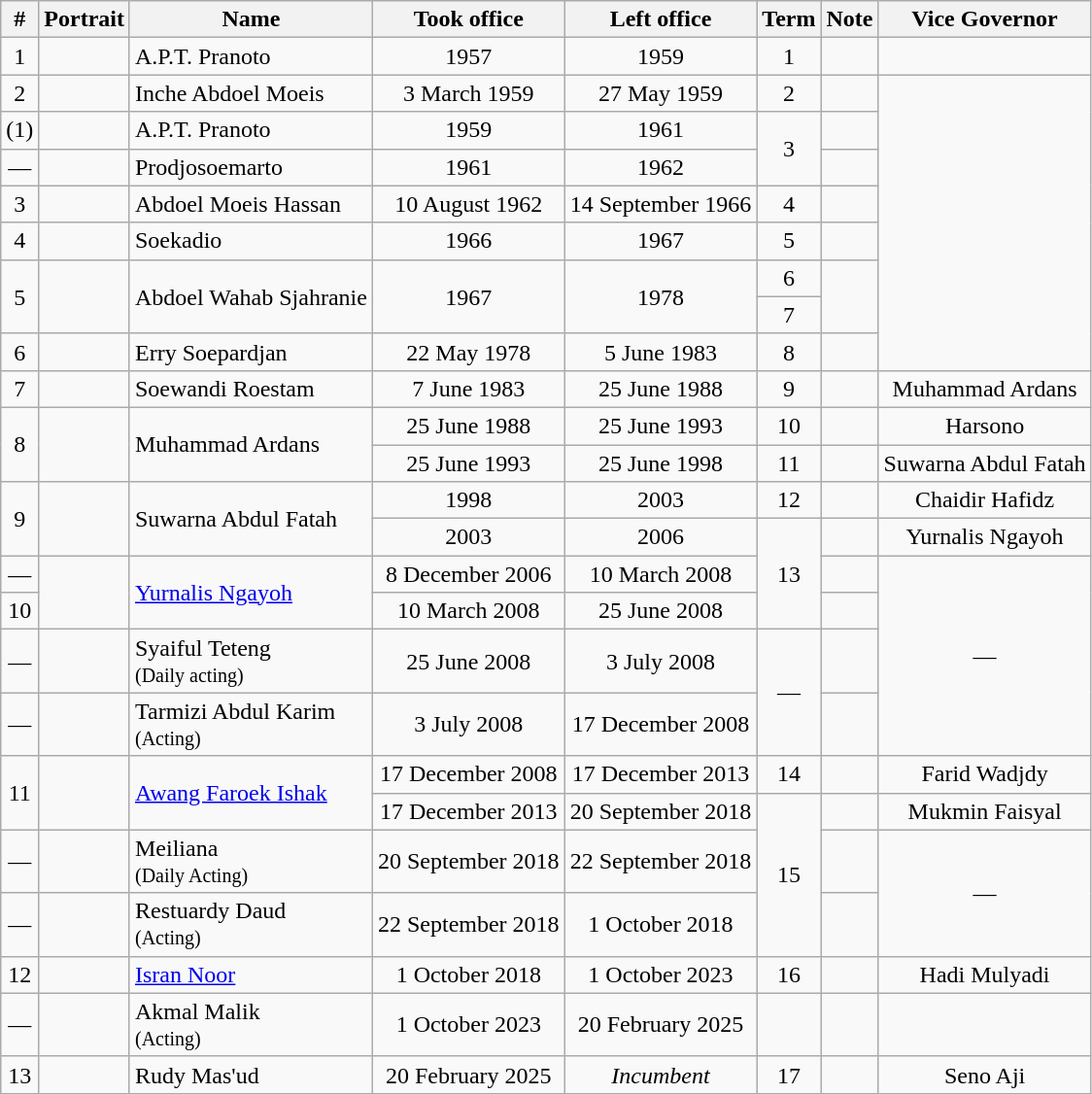<table class="wikitable" style="text-align:center;">
<tr>
<th>#</th>
<th>Portrait</th>
<th>Name</th>
<th>Took office</th>
<th>Left office</th>
<th>Term</th>
<th>Note</th>
<th>Vice Governor</th>
</tr>
<tr>
<td>1</td>
<td></td>
<td style="text-align:left;">A.P.T. Pranoto</td>
<td>1957</td>
<td>1959</td>
<td>1</td>
<td></td>
<td></td>
</tr>
<tr>
<td>2</td>
<td></td>
<td style="text-align:left;">Inche Abdoel Moeis</td>
<td>3 March 1959</td>
<td>27 May 1959</td>
<td>2</td>
<td></td>
</tr>
<tr>
<td>(1)</td>
<td></td>
<td style="text-align:left;">A.P.T. Pranoto</td>
<td>1959</td>
<td>1961</td>
<td rowspan="2">3</td>
<td></td>
</tr>
<tr>
<td>—</td>
<td></td>
<td style="text-align:left;">Prodjosoemarto</td>
<td>1961</td>
<td>1962</td>
<td></td>
</tr>
<tr>
<td>3</td>
<td></td>
<td style="text-align:left;">Abdoel Moeis Hassan</td>
<td>10 August 1962</td>
<td>14 September 1966</td>
<td>4</td>
<td></td>
</tr>
<tr>
<td>4</td>
<td></td>
<td style="text-align:left;">Soekadio</td>
<td>1966</td>
<td>1967</td>
<td>5</td>
<td></td>
</tr>
<tr>
<td rowspan="2">5</td>
<td rowspan="2"></td>
<td rowspan="2" style="text-align:left;">Abdoel Wahab Sjahranie</td>
<td rowspan="2">1967</td>
<td rowspan="2">1978</td>
<td>6</td>
<td rowspan="2"></td>
</tr>
<tr>
<td>7</td>
</tr>
<tr>
<td>6</td>
<td></td>
<td style="text-align:left;">Erry Soepardjan</td>
<td>22 May 1978</td>
<td>5 June 1983</td>
<td>8</td>
<td></td>
</tr>
<tr>
<td>7</td>
<td></td>
<td style="text-align:left;">Soewandi Roestam</td>
<td>7 June 1983</td>
<td>25 June 1988</td>
<td>9</td>
<td></td>
<td>Muhammad Ardans</td>
</tr>
<tr>
<td rowspan="2">8</td>
<td rowspan="2"></td>
<td rowspan="2" style="text-align:left;">Muhammad Ardans</td>
<td>25 June 1988</td>
<td>25 June 1993</td>
<td>10</td>
<td></td>
<td>Harsono</td>
</tr>
<tr>
<td>25 June 1993</td>
<td>25 June 1998</td>
<td>11</td>
<td></td>
<td>Suwarna Abdul Fatah</td>
</tr>
<tr>
<td rowspan="2">9</td>
<td rowspan="2"></td>
<td rowspan="2" style="text-align:left;">Suwarna Abdul Fatah</td>
<td>1998</td>
<td>2003</td>
<td>12</td>
<td></td>
<td>Chaidir Hafidz</td>
</tr>
<tr>
<td>2003</td>
<td>2006</td>
<td rowspan="3">13</td>
<td></td>
<td>Yurnalis Ngayoh</td>
</tr>
<tr>
<td>—</td>
<td rowspan="2"></td>
<td rowspan="2" style="text-align:left;"><a href='#'>Yurnalis Ngayoh</a></td>
<td>8 December 2006</td>
<td>10 March 2008</td>
<td></td>
<td rowspan="4">—</td>
</tr>
<tr>
<td>10</td>
<td>10 March 2008</td>
<td>25 June 2008</td>
<td></td>
</tr>
<tr>
<td>—</td>
<td></td>
<td style="text-align:left;">Syaiful Teteng<br><small>(Daily acting)</small></td>
<td>25 June 2008</td>
<td>3 July 2008</td>
<td rowspan="2">—</td>
<td></td>
</tr>
<tr>
<td>—</td>
<td></td>
<td style="text-align:left;">Tarmizi Abdul Karim<br><small>(Acting)</small></td>
<td>3 July 2008</td>
<td>17 December 2008</td>
<td></td>
</tr>
<tr>
<td rowspan="2">11</td>
<td rowspan="2"></td>
<td rowspan="2" style="text-align:left;"><a href='#'>Awang Faroek Ishak</a></td>
<td>17 December 2008</td>
<td>17 December 2013</td>
<td>14</td>
<td></td>
<td>Farid Wadjdy</td>
</tr>
<tr>
<td>17 December 2013</td>
<td>20 September 2018</td>
<td rowspan="3">15</td>
<td></td>
<td>Mukmin Faisyal</td>
</tr>
<tr>
<td>—</td>
<td></td>
<td style="text-align:left;">Meiliana<br><small>(Daily Acting)</small></td>
<td>20 September 2018</td>
<td>22 September 2018</td>
<td></td>
<td rowspan="2">—</td>
</tr>
<tr>
<td>—</td>
<td></td>
<td style="text-align:left;">Restuardy Daud<br><small>(Acting)</small></td>
<td>22 September 2018</td>
<td>1 October 2018</td>
<td></td>
</tr>
<tr>
<td>12</td>
<td></td>
<td style="text-align:left;"><a href='#'>Isran Noor</a></td>
<td>1 October 2018</td>
<td>1 October 2023</td>
<td>16</td>
<td></td>
<td>Hadi Mulyadi</td>
</tr>
<tr>
<td>—</td>
<td></td>
<td style="text-align:left;">Akmal Malik<br><small>(Acting)</small></td>
<td>1 October 2023</td>
<td>20 February 2025</td>
<td></td>
<td></td>
<td></td>
</tr>
<tr>
<td>13</td>
<td></td>
<td style="text-align:left;">Rudy Mas'ud</td>
<td>20 February 2025</td>
<td><em>Incumbent</em></td>
<td>17</td>
<td></td>
<td>Seno Aji</td>
</tr>
</table>
